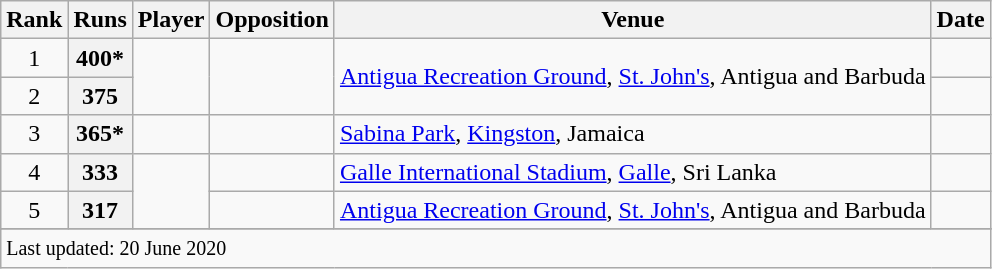<table class="wikitable plainrowheaders sortable">
<tr>
<th scope=col>Rank</th>
<th scope=col>Runs</th>
<th scope=col>Player</th>
<th scope=col>Opposition</th>
<th scope=col>Venue</th>
<th scope=col>Date</th>
</tr>
<tr>
<td align=center>1</td>
<th scope=row style=text-align:center;>400*</th>
<td rowspan=2></td>
<td rowspan=2></td>
<td rowspan=2><a href='#'>Antigua Recreation Ground</a>, <a href='#'>St. John's</a>, Antigua and Barbuda</td>
<td></td>
</tr>
<tr>
<td align=center>2</td>
<th scope=row style=text-align:center;>375</th>
<td></td>
</tr>
<tr>
<td align=center>3</td>
<th scope=row style=text-align:center;>365*</th>
<td></td>
<td></td>
<td><a href='#'>Sabina Park</a>, <a href='#'>Kingston</a>, Jamaica</td>
<td></td>
</tr>
<tr>
<td align=center>4</td>
<th scope=row style=text-align:center;>333</th>
<td rowspan=2></td>
<td></td>
<td><a href='#'>Galle International Stadium</a>, <a href='#'>Galle</a>, Sri Lanka</td>
<td></td>
</tr>
<tr>
<td align=center>5</td>
<th scope=row style=text-align:center;>317</th>
<td></td>
<td><a href='#'>Antigua Recreation Ground</a>, <a href='#'>St. John's</a>, Antigua and Barbuda</td>
<td></td>
</tr>
<tr>
</tr>
<tr class=sortbottom>
<td colspan=6><small>Last updated: 20 June 2020</small></td>
</tr>
</table>
